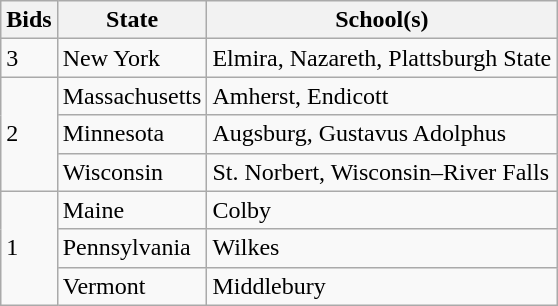<table class="wikitable">
<tr>
<th>Bids</th>
<th>State</th>
<th>School(s)</th>
</tr>
<tr>
<td>3</td>
<td>New York</td>
<td>Elmira, Nazareth, Plattsburgh State</td>
</tr>
<tr>
<td rowspan="3">2</td>
<td>Massachusetts</td>
<td>Amherst, Endicott</td>
</tr>
<tr>
<td>Minnesota</td>
<td>Augsburg, Gustavus Adolphus</td>
</tr>
<tr>
<td>Wisconsin</td>
<td>St. Norbert, Wisconsin–River Falls</td>
</tr>
<tr>
<td rowspan="3">1</td>
<td>Maine</td>
<td>Colby</td>
</tr>
<tr>
<td>Pennsylvania</td>
<td>Wilkes</td>
</tr>
<tr>
<td>Vermont</td>
<td>Middlebury</td>
</tr>
</table>
